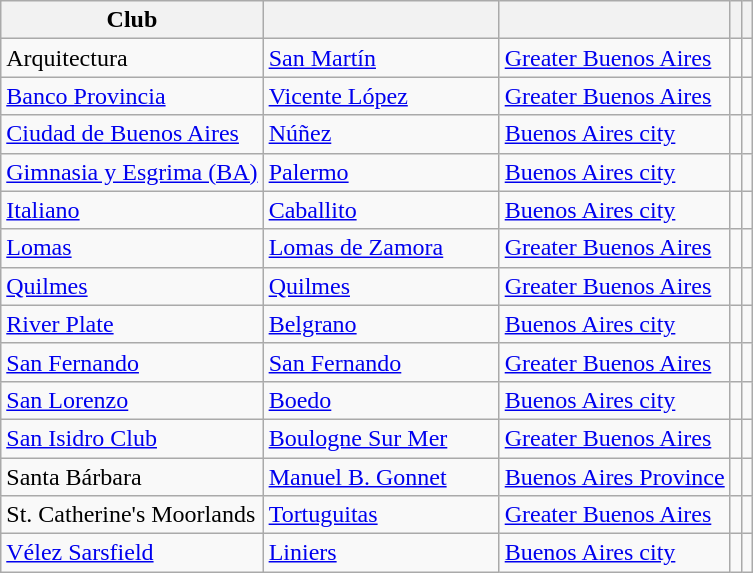<table class="wikitable sortable" width="px">
<tr>
<th width=  px>Club</th>
<th width= 150px></th>
<th width=  px></th>
<th width= px></th>
<th width= px></th>
</tr>
<tr>
<td>Arquitectura</td>
<td><a href='#'>San Martín</a></td>
<td><a href='#'>Greater Buenos Aires</a></td>
<td></td>
<td></td>
</tr>
<tr>
<td><a href='#'>Banco Provincia</a></td>
<td><a href='#'>Vicente López</a></td>
<td><a href='#'>Greater Buenos Aires</a></td>
<td></td>
<td></td>
</tr>
<tr>
<td><a href='#'>Ciudad de Buenos Aires</a></td>
<td><a href='#'>Núñez</a></td>
<td><a href='#'>Buenos Aires city</a></td>
<td></td>
<td></td>
</tr>
<tr>
<td><a href='#'>Gimnasia y Esgrima (BA)</a></td>
<td><a href='#'>Palermo</a></td>
<td><a href='#'>Buenos Aires city</a></td>
<td></td>
<td></td>
</tr>
<tr>
<td><a href='#'>Italiano</a></td>
<td><a href='#'>Caballito</a></td>
<td><a href='#'>Buenos Aires city</a></td>
<td></td>
<td></td>
</tr>
<tr>
<td><a href='#'>Lomas</a></td>
<td><a href='#'>Lomas de Zamora</a></td>
<td><a href='#'>Greater Buenos Aires</a></td>
<td></td>
<td></td>
</tr>
<tr>
<td><a href='#'>Quilmes</a></td>
<td><a href='#'>Quilmes</a></td>
<td><a href='#'>Greater Buenos Aires</a></td>
<td></td>
<td></td>
</tr>
<tr>
<td><a href='#'>River Plate</a></td>
<td><a href='#'>Belgrano</a></td>
<td><a href='#'>Buenos Aires city</a></td>
<td></td>
<td></td>
</tr>
<tr>
<td><a href='#'>San Fernando</a></td>
<td><a href='#'>San Fernando</a></td>
<td><a href='#'>Greater Buenos Aires</a></td>
<td></td>
<td></td>
</tr>
<tr>
<td><a href='#'>San Lorenzo</a></td>
<td><a href='#'>Boedo</a></td>
<td><a href='#'>Buenos Aires city</a></td>
<td></td>
<td></td>
</tr>
<tr>
<td><a href='#'>San Isidro Club</a></td>
<td><a href='#'>Boulogne Sur Mer</a></td>
<td><a href='#'>Greater Buenos Aires</a></td>
<td></td>
<td></td>
</tr>
<tr>
<td>Santa Bárbara</td>
<td><a href='#'>Manuel B. Gonnet</a></td>
<td><a href='#'>Buenos Aires Province</a></td>
<td></td>
<td></td>
</tr>
<tr>
<td>St. Catherine's Moorlands</td>
<td><a href='#'>Tortuguitas</a></td>
<td><a href='#'>Greater Buenos Aires</a></td>
<td></td>
<td></td>
</tr>
<tr>
<td><a href='#'>Vélez Sarsfield</a></td>
<td><a href='#'>Liniers</a></td>
<td><a href='#'>Buenos Aires city</a></td>
<td></td>
<td></td>
</tr>
</table>
